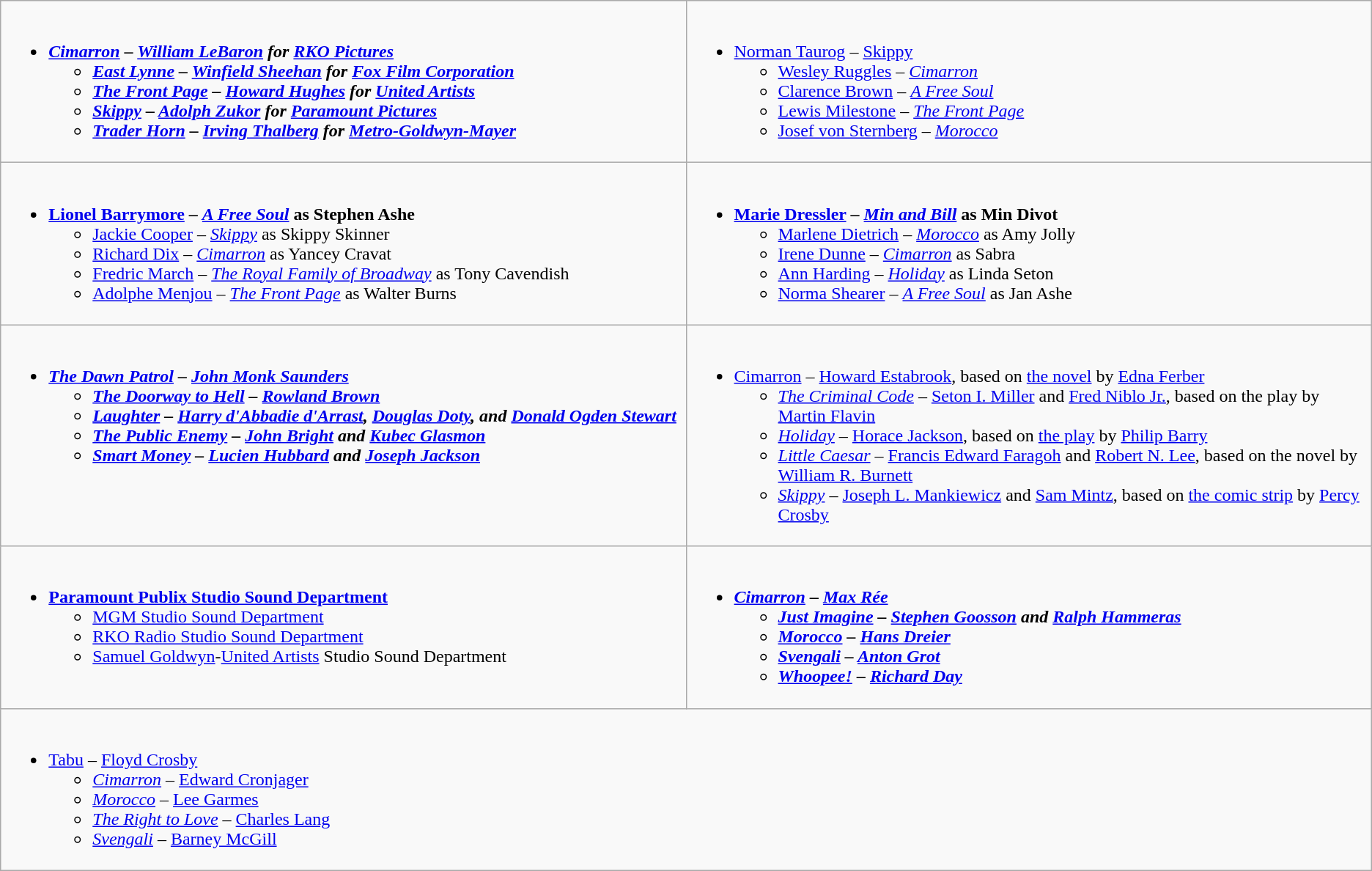<table class=wikitable>
<tr>
<td valign="top" width="50%"><br><ul><li><strong><em><a href='#'>Cimarron</a><em> – <a href='#'>William LeBaron</a> for <a href='#'>RKO Pictures</a><strong><ul><li></em><a href='#'>East Lynne</a><em> – <a href='#'>Winfield Sheehan</a> for <a href='#'>Fox Film Corporation</a></li><li></em><a href='#'>The Front Page</a><em> – <a href='#'>Howard Hughes</a> for <a href='#'>United Artists</a></li><li></em><a href='#'>Skippy</a><em> – <a href='#'>Adolph Zukor</a> for <a href='#'>Paramount Pictures</a></li><li></em><a href='#'>Trader Horn</a><em> – <a href='#'>Irving Thalberg</a> for <a href='#'>Metro-Goldwyn-Mayer</a></li></ul></li></ul></td>
<td valign="top" width="50%"><br><ul><li></strong><a href='#'>Norman Taurog</a> – </em><a href='#'>Skippy</a></em></strong><ul><li><a href='#'>Wesley Ruggles</a> – <em><a href='#'>Cimarron</a></em></li><li><a href='#'>Clarence Brown</a> – <em><a href='#'>A Free Soul</a></em></li><li><a href='#'>Lewis Milestone</a> – <em><a href='#'>The Front Page</a></em></li><li><a href='#'>Josef von Sternberg</a> – <em><a href='#'>Morocco</a></em></li></ul></li></ul></td>
</tr>
<tr>
<td valign="top" width="50%"><br><ul><li><strong><a href='#'>Lionel Barrymore</a> – <em><a href='#'>A Free Soul</a></em> as Stephen Ashe</strong><ul><li><a href='#'>Jackie Cooper</a> – <em><a href='#'>Skippy</a></em> as Skippy Skinner</li><li><a href='#'>Richard Dix</a> – <em><a href='#'>Cimarron</a></em> as Yancey Cravat</li><li><a href='#'>Fredric March</a> – <em><a href='#'>The Royal Family of Broadway</a></em> as Tony Cavendish</li><li><a href='#'>Adolphe Menjou</a> – <em><a href='#'>The Front Page</a></em> as Walter Burns</li></ul></li></ul></td>
<td valign="top" width="50%"><br><ul><li><strong><a href='#'>Marie Dressler</a> – <em><a href='#'>Min and Bill</a></em> as Min Divot</strong><ul><li><a href='#'>Marlene Dietrich</a> – <em><a href='#'>Morocco</a></em> as Amy Jolly</li><li><a href='#'>Irene Dunne</a> – <em><a href='#'>Cimarron</a></em> as Sabra</li><li><a href='#'>Ann Harding</a> – <em><a href='#'>Holiday</a></em> as Linda Seton</li><li><a href='#'>Norma Shearer</a> – <em><a href='#'>A Free Soul</a></em> as Jan Ashe</li></ul></li></ul></td>
</tr>
<tr>
<td valign="top" width="50%"><br><ul><li><strong><em><a href='#'>The Dawn Patrol</a><em> – <a href='#'>John Monk Saunders</a><strong><ul><li></em><a href='#'>The Doorway to Hell</a><em> – <a href='#'>Rowland Brown</a></li><li></em><a href='#'>Laughter</a><em> – <a href='#'>Harry d'Abbadie d'Arrast</a>, <a href='#'>Douglas Doty</a>, and <a href='#'>Donald Ogden Stewart</a></li><li></em><a href='#'>The Public Enemy</a><em> – <a href='#'>John Bright</a> and <a href='#'>Kubec Glasmon</a></li><li></em><a href='#'>Smart Money</a><em> – <a href='#'>Lucien Hubbard</a> and <a href='#'>Joseph Jackson</a></li></ul></li></ul></td>
<td valign="top" width="50%"><br><ul><li></em></strong><a href='#'>Cimarron</a></em> – <a href='#'>Howard Estabrook</a>, based on <a href='#'>the novel</a> by <a href='#'>Edna Ferber</a></strong><ul><li><em><a href='#'>The Criminal Code</a></em> – <a href='#'>Seton I. Miller</a> and <a href='#'>Fred Niblo Jr.</a>, based on the play by <a href='#'>Martin Flavin</a></li><li><em><a href='#'>Holiday</a></em> – <a href='#'>Horace Jackson</a>, based on <a href='#'>the play</a> by <a href='#'>Philip Barry</a></li><li><em><a href='#'>Little Caesar</a></em> – <a href='#'>Francis Edward Faragoh</a> and <a href='#'>Robert N. Lee</a>, based on the novel by <a href='#'>William R. Burnett</a></li><li><em><a href='#'>Skippy</a></em> – <a href='#'>Joseph L. Mankiewicz</a> and <a href='#'>Sam Mintz</a>, based on <a href='#'>the comic strip</a> by <a href='#'>Percy Crosby</a></li></ul></li></ul></td>
</tr>
<tr>
<td valign="top" width="50%"><br><ul><li><strong><a href='#'>Paramount Publix Studio Sound Department</a></strong><ul><li><a href='#'>MGM Studio Sound Department</a></li><li><a href='#'>RKO Radio Studio Sound Department</a></li><li><a href='#'>Samuel Goldwyn</a>-<a href='#'>United Artists</a> Studio Sound Department</li></ul></li></ul></td>
<td valign="top" width="50%"><br><ul><li><strong><em><a href='#'>Cimarron</a><em> – <a href='#'>Max Rée</a><strong><ul><li></em><a href='#'>Just Imagine</a><em> – <a href='#'>Stephen Goosson</a> and <a href='#'>Ralph Hammeras</a></li><li></em><a href='#'>Morocco</a><em> – <a href='#'>Hans Dreier</a></li><li></em><a href='#'>Svengali</a><em> – <a href='#'>Anton Grot</a></li><li></em><a href='#'>Whoopee!</a><em> – <a href='#'>Richard Day</a></li></ul></li></ul></td>
</tr>
<tr>
<td colspan="2" valign="top" width="50%"><br><ul><li></em></strong><a href='#'>Tabu</a></em> – <a href='#'>Floyd Crosby</a></strong><ul><li><em><a href='#'>Cimarron</a></em> – <a href='#'>Edward Cronjager</a></li><li><em><a href='#'>Morocco</a></em> – <a href='#'>Lee Garmes</a></li><li><em><a href='#'>The Right to Love</a></em> – <a href='#'>Charles Lang</a></li><li><em><a href='#'>Svengali</a></em> – <a href='#'>Barney McGill</a></li></ul></li></ul></td>
</tr>
</table>
